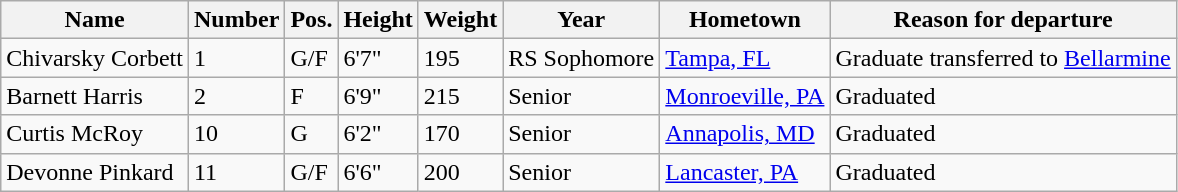<table class="wikitable sortable" border="1">
<tr>
<th>Name</th>
<th>Number</th>
<th>Pos.</th>
<th>Height</th>
<th>Weight</th>
<th>Year</th>
<th>Hometown</th>
<th class="unsortable">Reason for departure</th>
</tr>
<tr>
<td>Chivarsky Corbett</td>
<td>1</td>
<td>G/F</td>
<td>6'7"</td>
<td>195</td>
<td>RS Sophomore</td>
<td><a href='#'>Tampa, FL</a></td>
<td>Graduate transferred to <a href='#'>Bellarmine</a></td>
</tr>
<tr>
<td>Barnett Harris</td>
<td>2</td>
<td>F</td>
<td>6'9"</td>
<td>215</td>
<td>Senior</td>
<td><a href='#'>Monroeville, PA</a></td>
<td>Graduated</td>
</tr>
<tr>
<td>Curtis McRoy</td>
<td>10</td>
<td>G</td>
<td>6'2"</td>
<td>170</td>
<td>Senior</td>
<td><a href='#'>Annapolis, MD</a></td>
<td>Graduated</td>
</tr>
<tr>
<td>Devonne Pinkard</td>
<td>11</td>
<td>G/F</td>
<td>6'6"</td>
<td>200</td>
<td>Senior</td>
<td><a href='#'>Lancaster, PA</a></td>
<td>Graduated</td>
</tr>
</table>
